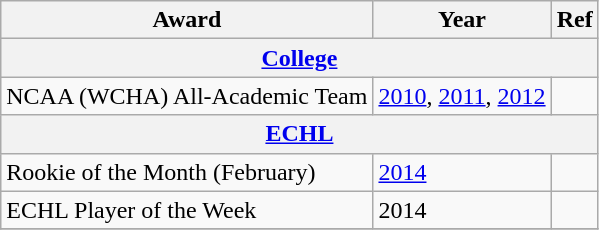<table class="wikitable">
<tr>
<th>Award</th>
<th>Year</th>
<th>Ref</th>
</tr>
<tr>
<th colspan="3"><a href='#'>College</a></th>
</tr>
<tr>
<td>NCAA (WCHA) All-Academic Team</td>
<td><a href='#'>2010</a>, <a href='#'>2011</a>, <a href='#'>2012</a></td>
<td></td>
</tr>
<tr>
<th colspan="3"><a href='#'>ECHL</a></th>
</tr>
<tr>
<td>Rookie of the Month (February)</td>
<td><a href='#'>2014</a></td>
<td></td>
</tr>
<tr>
<td>ECHL Player of the Week</td>
<td>2014</td>
<td></td>
</tr>
<tr>
</tr>
</table>
